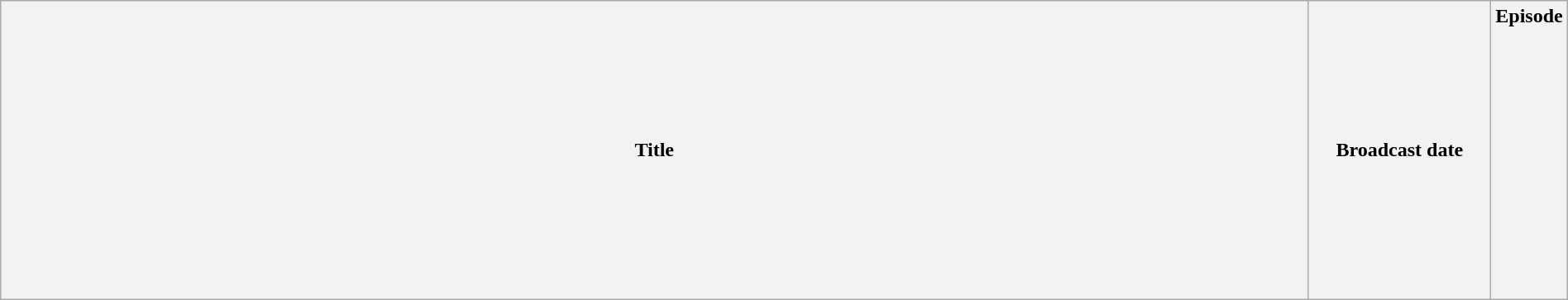<table class="wikitable plainrowheaders" style="width:100%; margin:auto;">
<tr>
<th>Title</th>
<th width="140">Broadcast date</th>
<th width="40">Episode<br><br><br><br><br><br><br><br><br><br><br><br><br></th>
</tr>
</table>
